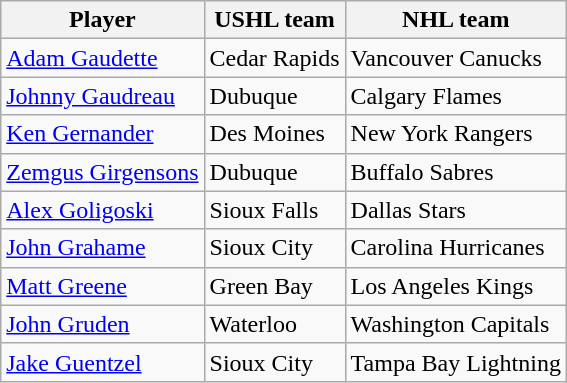<table class="wikitable">
<tr>
<th>Player</th>
<th>USHL team</th>
<th>NHL team</th>
</tr>
<tr>
<td><a href='#'>Adam Gaudette</a></td>
<td>Cedar Rapids</td>
<td>Vancouver Canucks</td>
</tr>
<tr>
<td><a href='#'>Johnny Gaudreau</a></td>
<td>Dubuque</td>
<td>Calgary Flames</td>
</tr>
<tr>
<td><a href='#'>Ken Gernander</a></td>
<td>Des Moines</td>
<td>New York Rangers</td>
</tr>
<tr>
<td><a href='#'>Zemgus Girgensons</a></td>
<td>Dubuque</td>
<td>Buffalo Sabres</td>
</tr>
<tr>
<td><a href='#'>Alex Goligoski</a></td>
<td>Sioux Falls</td>
<td>Dallas Stars</td>
</tr>
<tr>
<td><a href='#'>John Grahame</a></td>
<td>Sioux City</td>
<td>Carolina Hurricanes</td>
</tr>
<tr>
<td><a href='#'>Matt Greene</a></td>
<td>Green Bay</td>
<td>Los Angeles Kings</td>
</tr>
<tr>
<td><a href='#'>John Gruden</a></td>
<td>Waterloo</td>
<td>Washington Capitals</td>
</tr>
<tr>
<td><a href='#'>Jake Guentzel</a></td>
<td>Sioux City</td>
<td>Tampa Bay Lightning</td>
</tr>
</table>
